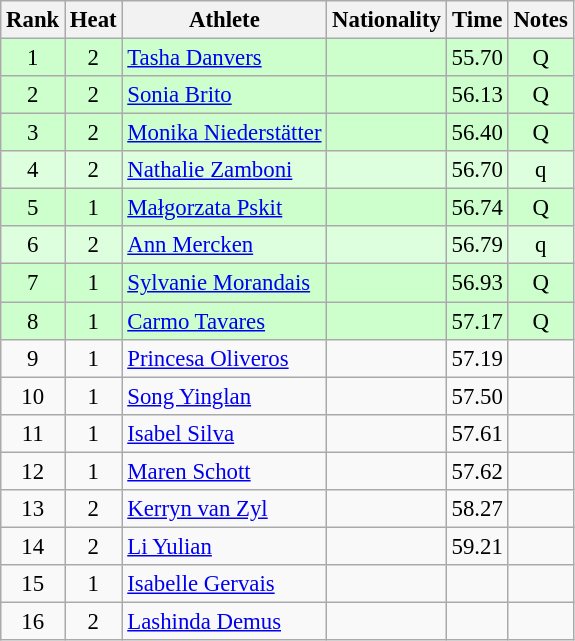<table class="wikitable sortable" style="text-align:center;font-size:95%">
<tr>
<th>Rank</th>
<th>Heat</th>
<th>Athlete</th>
<th>Nationality</th>
<th>Time</th>
<th>Notes</th>
</tr>
<tr bgcolor=ccffcc>
<td>1</td>
<td>2</td>
<td align="left"><a href='#'>Tasha Danvers</a></td>
<td align=left></td>
<td>55.70</td>
<td>Q</td>
</tr>
<tr bgcolor=ccffcc>
<td>2</td>
<td>2</td>
<td align="left"><a href='#'>Sonia Brito</a></td>
<td align=left></td>
<td>56.13</td>
<td>Q</td>
</tr>
<tr bgcolor=ccffcc>
<td>3</td>
<td>2</td>
<td align="left"><a href='#'>Monika Niederstätter</a></td>
<td align=left></td>
<td>56.40</td>
<td>Q</td>
</tr>
<tr bgcolor=ddffdd>
<td>4</td>
<td>2</td>
<td align="left"><a href='#'>Nathalie Zamboni</a></td>
<td align=left></td>
<td>56.70</td>
<td>q</td>
</tr>
<tr bgcolor=ccffcc>
<td>5</td>
<td>1</td>
<td align="left"><a href='#'>Małgorzata Pskit</a></td>
<td align=left></td>
<td>56.74</td>
<td>Q</td>
</tr>
<tr bgcolor=ddffdd>
<td>6</td>
<td>2</td>
<td align="left"><a href='#'>Ann Mercken</a></td>
<td align=left></td>
<td>56.79</td>
<td>q</td>
</tr>
<tr bgcolor=ccffcc>
<td>7</td>
<td>1</td>
<td align="left"><a href='#'>Sylvanie Morandais</a></td>
<td align=left></td>
<td>56.93</td>
<td>Q</td>
</tr>
<tr bgcolor=ccffcc>
<td>8</td>
<td>1</td>
<td align="left"><a href='#'>Carmo Tavares</a></td>
<td align=left></td>
<td>57.17</td>
<td>Q</td>
</tr>
<tr>
<td>9</td>
<td>1</td>
<td align="left"><a href='#'>Princesa Oliveros</a></td>
<td align=left></td>
<td>57.19</td>
<td></td>
</tr>
<tr>
<td>10</td>
<td>1</td>
<td align="left"><a href='#'>Song Yinglan</a></td>
<td align=left></td>
<td>57.50</td>
<td></td>
</tr>
<tr>
<td>11</td>
<td>1</td>
<td align="left"><a href='#'>Isabel Silva</a></td>
<td align=left></td>
<td>57.61</td>
<td></td>
</tr>
<tr>
<td>12</td>
<td>1</td>
<td align="left"><a href='#'>Maren Schott</a></td>
<td align=left></td>
<td>57.62</td>
<td></td>
</tr>
<tr>
<td>13</td>
<td>2</td>
<td align="left"><a href='#'>Kerryn van Zyl</a></td>
<td align=left></td>
<td>58.27</td>
<td></td>
</tr>
<tr>
<td>14</td>
<td>2</td>
<td align="left"><a href='#'>Li Yulian</a></td>
<td align=left></td>
<td>59.21</td>
<td></td>
</tr>
<tr>
<td>15</td>
<td>1</td>
<td align="left"><a href='#'>Isabelle Gervais</a></td>
<td align=left></td>
<td></td>
<td></td>
</tr>
<tr>
<td>16</td>
<td>2</td>
<td align="left"><a href='#'>Lashinda Demus</a></td>
<td align=left></td>
<td></td>
<td></td>
</tr>
</table>
